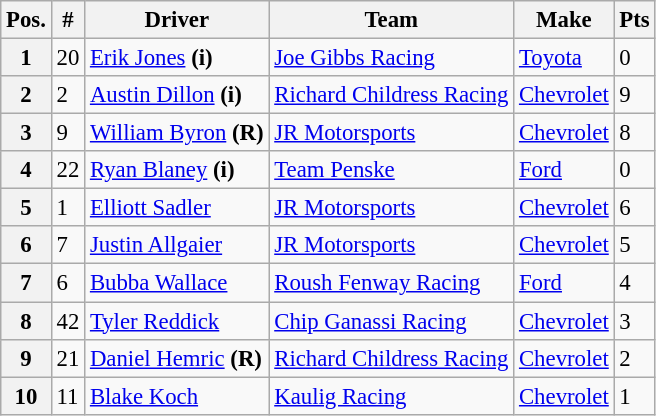<table class="wikitable" style="font-size:95%">
<tr>
<th>Pos.</th>
<th>#</th>
<th>Driver</th>
<th>Team</th>
<th>Make</th>
<th>Pts</th>
</tr>
<tr>
<th>1</th>
<td>20</td>
<td><a href='#'>Erik Jones</a> <strong>(i)</strong></td>
<td><a href='#'>Joe Gibbs Racing</a></td>
<td><a href='#'>Toyota</a></td>
<td>0</td>
</tr>
<tr>
<th>2</th>
<td>2</td>
<td><a href='#'>Austin Dillon</a> <strong>(i)</strong></td>
<td><a href='#'>Richard Childress Racing</a></td>
<td><a href='#'>Chevrolet</a></td>
<td>9</td>
</tr>
<tr>
<th>3</th>
<td>9</td>
<td><a href='#'>William Byron</a> <strong>(R)</strong></td>
<td><a href='#'>JR Motorsports</a></td>
<td><a href='#'>Chevrolet</a></td>
<td>8</td>
</tr>
<tr>
<th>4</th>
<td>22</td>
<td><a href='#'>Ryan Blaney</a> <strong>(i)</strong></td>
<td><a href='#'>Team Penske</a></td>
<td><a href='#'>Ford</a></td>
<td>0</td>
</tr>
<tr>
<th>5</th>
<td>1</td>
<td><a href='#'>Elliott Sadler</a></td>
<td><a href='#'>JR Motorsports</a></td>
<td><a href='#'>Chevrolet</a></td>
<td>6</td>
</tr>
<tr>
<th>6</th>
<td>7</td>
<td><a href='#'>Justin Allgaier</a></td>
<td><a href='#'>JR Motorsports</a></td>
<td><a href='#'>Chevrolet</a></td>
<td>5</td>
</tr>
<tr>
<th>7</th>
<td>6</td>
<td><a href='#'>Bubba Wallace</a></td>
<td><a href='#'>Roush Fenway Racing</a></td>
<td><a href='#'>Ford</a></td>
<td>4</td>
</tr>
<tr>
<th>8</th>
<td>42</td>
<td><a href='#'>Tyler Reddick</a></td>
<td><a href='#'>Chip Ganassi Racing</a></td>
<td><a href='#'>Chevrolet</a></td>
<td>3</td>
</tr>
<tr>
<th>9</th>
<td>21</td>
<td><a href='#'>Daniel Hemric</a> <strong>(R)</strong></td>
<td><a href='#'>Richard Childress Racing</a></td>
<td><a href='#'>Chevrolet</a></td>
<td>2</td>
</tr>
<tr>
<th>10</th>
<td>11</td>
<td><a href='#'>Blake Koch</a></td>
<td><a href='#'>Kaulig Racing</a></td>
<td><a href='#'>Chevrolet</a></td>
<td>1</td>
</tr>
</table>
